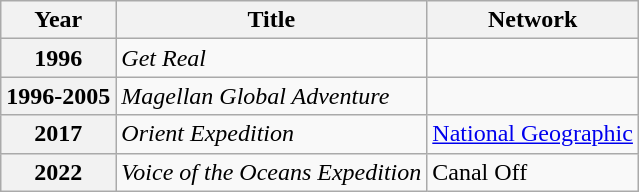<table class="wikitable">
<tr>
<th>Year</th>
<th>Title</th>
<th>Network</th>
</tr>
<tr>
<th>1996</th>
<td><em>Get Real</em></td>
<td></td>
</tr>
<tr>
<th>1996-2005</th>
<td><em>Magellan Global Adventure</em></td>
<td></td>
</tr>
<tr>
<th>2017</th>
<td><em>Orient Expedition</em></td>
<td><a href='#'>National Geographic</a></td>
</tr>
<tr>
<th>2022</th>
<td><em>Voice of the Oceans Expedition</em></td>
<td>Canal Off</td>
</tr>
</table>
